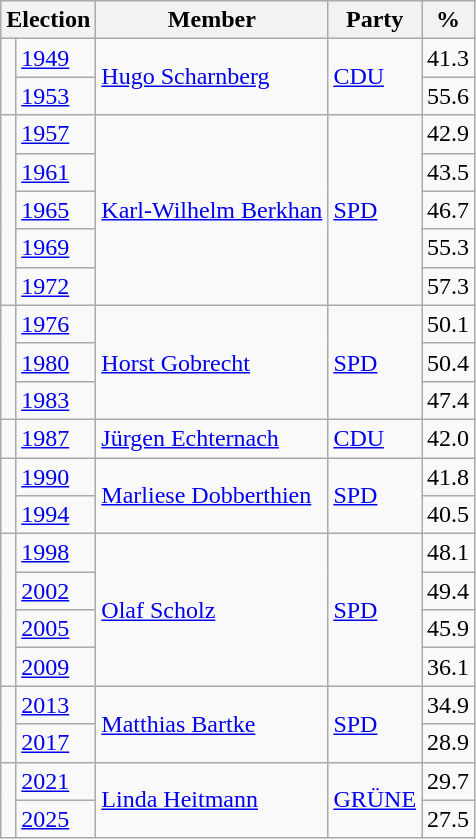<table class=wikitable>
<tr>
<th colspan=2>Election</th>
<th>Member</th>
<th>Party</th>
<th>%</th>
</tr>
<tr>
<td rowspan=2 bgcolor=></td>
<td><a href='#'>1949</a></td>
<td rowspan=2><a href='#'>Hugo Scharnberg</a></td>
<td rowspan=2><a href='#'>CDU</a></td>
<td align=right>41.3</td>
</tr>
<tr>
<td><a href='#'>1953</a></td>
<td align=right>55.6</td>
</tr>
<tr>
<td rowspan=5 bgcolor=></td>
<td><a href='#'>1957</a></td>
<td rowspan=5><a href='#'>Karl-Wilhelm Berkhan</a></td>
<td rowspan=5><a href='#'>SPD</a></td>
<td align=right>42.9</td>
</tr>
<tr>
<td><a href='#'>1961</a></td>
<td align=right>43.5</td>
</tr>
<tr>
<td><a href='#'>1965</a></td>
<td align=right>46.7</td>
</tr>
<tr>
<td><a href='#'>1969</a></td>
<td align=right>55.3</td>
</tr>
<tr>
<td><a href='#'>1972</a></td>
<td align=right>57.3</td>
</tr>
<tr>
<td rowspan=3 bgcolor=></td>
<td><a href='#'>1976</a></td>
<td rowspan=3><a href='#'>Horst Gobrecht</a></td>
<td rowspan=3><a href='#'>SPD</a></td>
<td align=right>50.1</td>
</tr>
<tr>
<td><a href='#'>1980</a></td>
<td align=right>50.4</td>
</tr>
<tr>
<td><a href='#'>1983</a></td>
<td align=right>47.4</td>
</tr>
<tr>
<td bgcolor=></td>
<td><a href='#'>1987</a></td>
<td><a href='#'>Jürgen Echternach</a></td>
<td><a href='#'>CDU</a></td>
<td align=right>42.0</td>
</tr>
<tr>
<td rowspan=2 bgcolor=></td>
<td><a href='#'>1990</a></td>
<td rowspan=2><a href='#'>Marliese Dobberthien</a></td>
<td rowspan=2><a href='#'>SPD</a></td>
<td align=right>41.8</td>
</tr>
<tr>
<td><a href='#'>1994</a></td>
<td align=right>40.5</td>
</tr>
<tr>
<td rowspan=4 bgcolor=></td>
<td><a href='#'>1998</a></td>
<td rowspan=4><a href='#'>Olaf Scholz</a></td>
<td rowspan=4><a href='#'>SPD</a></td>
<td align=right>48.1</td>
</tr>
<tr>
<td><a href='#'>2002</a></td>
<td align=right>49.4</td>
</tr>
<tr>
<td><a href='#'>2005</a></td>
<td align=right>45.9</td>
</tr>
<tr>
<td><a href='#'>2009</a></td>
<td align=right>36.1</td>
</tr>
<tr>
<td rowspan=2 bgcolor=></td>
<td><a href='#'>2013</a></td>
<td rowspan=2><a href='#'>Matthias Bartke</a></td>
<td rowspan=2><a href='#'>SPD</a></td>
<td align=right>34.9</td>
</tr>
<tr>
<td><a href='#'>2017</a></td>
<td align=right>28.9</td>
</tr>
<tr>
<td rowspan=2 bgcolor=></td>
<td><a href='#'>2021</a></td>
<td rowspan=2><a href='#'>Linda Heitmann</a></td>
<td rowspan=2><a href='#'>GRÜNE</a></td>
<td align=right>29.7</td>
</tr>
<tr>
<td><a href='#'>2025</a></td>
<td align=right>27.5</td>
</tr>
</table>
